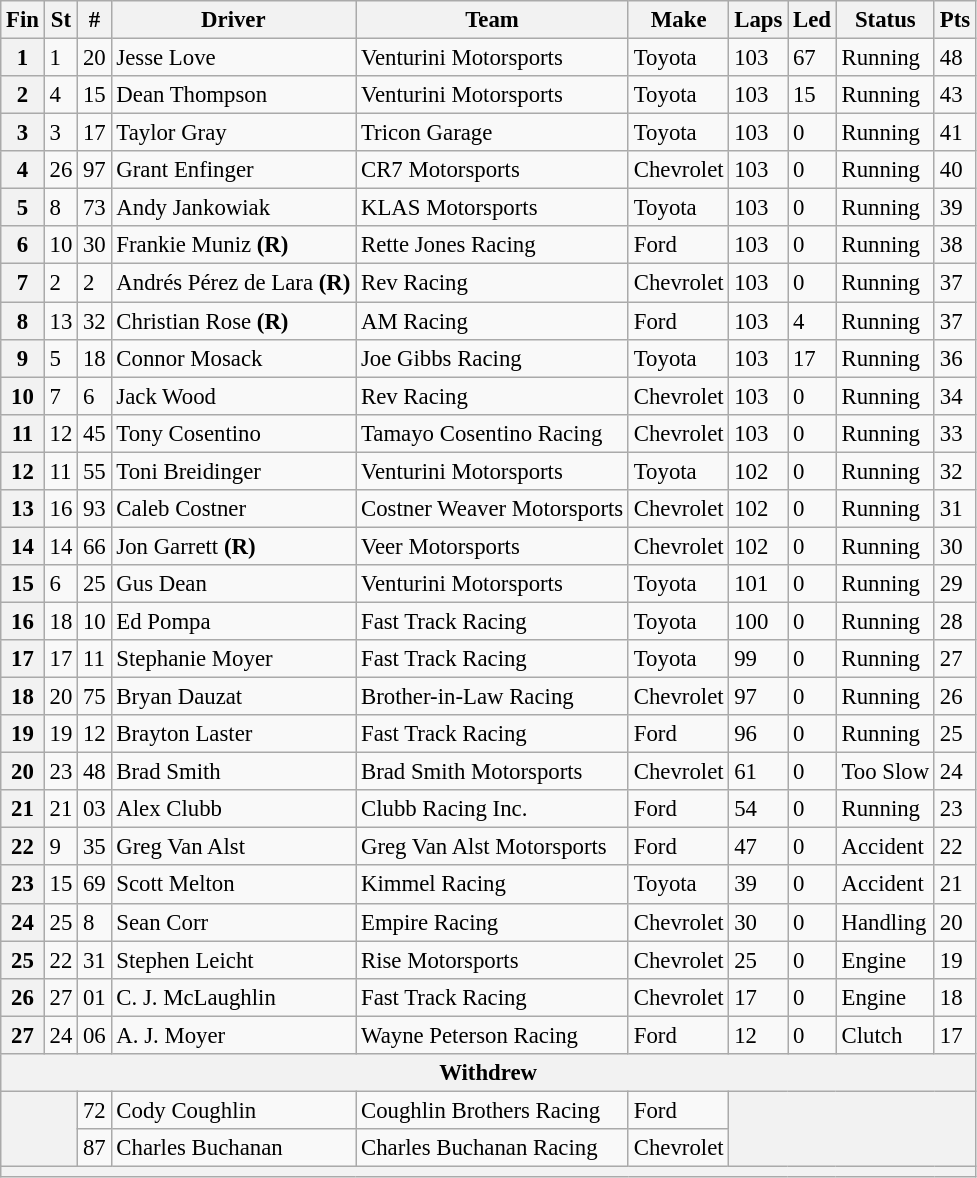<table class="wikitable" style="font-size:95%">
<tr>
<th>Fin</th>
<th>St</th>
<th>#</th>
<th>Driver</th>
<th>Team</th>
<th>Make</th>
<th>Laps</th>
<th>Led</th>
<th>Status</th>
<th>Pts</th>
</tr>
<tr>
<th>1</th>
<td>1</td>
<td>20</td>
<td>Jesse Love</td>
<td>Venturini Motorsports</td>
<td>Toyota</td>
<td>103</td>
<td>67</td>
<td>Running</td>
<td>48</td>
</tr>
<tr>
<th>2</th>
<td>4</td>
<td>15</td>
<td>Dean Thompson</td>
<td>Venturini Motorsports</td>
<td>Toyota</td>
<td>103</td>
<td>15</td>
<td>Running</td>
<td>43</td>
</tr>
<tr>
<th>3</th>
<td>3</td>
<td>17</td>
<td>Taylor Gray</td>
<td>Tricon Garage</td>
<td>Toyota</td>
<td>103</td>
<td>0</td>
<td>Running</td>
<td>41</td>
</tr>
<tr>
<th>4</th>
<td>26</td>
<td>97</td>
<td>Grant Enfinger</td>
<td>CR7 Motorsports</td>
<td>Chevrolet</td>
<td>103</td>
<td>0</td>
<td>Running</td>
<td>40</td>
</tr>
<tr>
<th>5</th>
<td>8</td>
<td>73</td>
<td>Andy Jankowiak</td>
<td>KLAS Motorsports</td>
<td>Toyota</td>
<td>103</td>
<td>0</td>
<td>Running</td>
<td>39</td>
</tr>
<tr>
<th>6</th>
<td>10</td>
<td>30</td>
<td>Frankie Muniz <strong>(R)</strong></td>
<td>Rette Jones Racing</td>
<td>Ford</td>
<td>103</td>
<td>0</td>
<td>Running</td>
<td>38</td>
</tr>
<tr>
<th>7</th>
<td>2</td>
<td>2</td>
<td>Andrés Pérez de Lara <strong>(R)</strong></td>
<td>Rev Racing</td>
<td>Chevrolet</td>
<td>103</td>
<td>0</td>
<td>Running</td>
<td>37</td>
</tr>
<tr>
<th>8</th>
<td>13</td>
<td>32</td>
<td>Christian Rose <strong>(R)</strong></td>
<td>AM Racing</td>
<td>Ford</td>
<td>103</td>
<td>4</td>
<td>Running</td>
<td>37</td>
</tr>
<tr>
<th>9</th>
<td>5</td>
<td>18</td>
<td>Connor Mosack</td>
<td>Joe Gibbs Racing</td>
<td>Toyota</td>
<td>103</td>
<td>17</td>
<td>Running</td>
<td>36</td>
</tr>
<tr>
<th>10</th>
<td>7</td>
<td>6</td>
<td>Jack Wood</td>
<td>Rev Racing</td>
<td>Chevrolet</td>
<td>103</td>
<td>0</td>
<td>Running</td>
<td>34</td>
</tr>
<tr>
<th>11</th>
<td>12</td>
<td>45</td>
<td>Tony Cosentino</td>
<td>Tamayo Cosentino Racing</td>
<td>Chevrolet</td>
<td>103</td>
<td>0</td>
<td>Running</td>
<td>33</td>
</tr>
<tr>
<th>12</th>
<td>11</td>
<td>55</td>
<td>Toni Breidinger</td>
<td>Venturini Motorsports</td>
<td>Toyota</td>
<td>102</td>
<td>0</td>
<td>Running</td>
<td>32</td>
</tr>
<tr>
<th>13</th>
<td>16</td>
<td>93</td>
<td>Caleb Costner</td>
<td>Costner Weaver Motorsports</td>
<td>Chevrolet</td>
<td>102</td>
<td>0</td>
<td>Running</td>
<td>31</td>
</tr>
<tr>
<th>14</th>
<td>14</td>
<td>66</td>
<td>Jon Garrett <strong>(R)</strong></td>
<td>Veer Motorsports</td>
<td>Chevrolet</td>
<td>102</td>
<td>0</td>
<td>Running</td>
<td>30</td>
</tr>
<tr>
<th>15</th>
<td>6</td>
<td>25</td>
<td>Gus Dean</td>
<td>Venturini Motorsports</td>
<td>Toyota</td>
<td>101</td>
<td>0</td>
<td>Running</td>
<td>29</td>
</tr>
<tr>
<th>16</th>
<td>18</td>
<td>10</td>
<td>Ed Pompa</td>
<td>Fast Track Racing</td>
<td>Toyota</td>
<td>100</td>
<td>0</td>
<td>Running</td>
<td>28</td>
</tr>
<tr>
<th>17</th>
<td>17</td>
<td>11</td>
<td>Stephanie Moyer</td>
<td>Fast Track Racing</td>
<td>Toyota</td>
<td>99</td>
<td>0</td>
<td>Running</td>
<td>27</td>
</tr>
<tr>
<th>18</th>
<td>20</td>
<td>75</td>
<td>Bryan Dauzat</td>
<td>Brother-in-Law Racing</td>
<td>Chevrolet</td>
<td>97</td>
<td>0</td>
<td>Running</td>
<td>26</td>
</tr>
<tr>
<th>19</th>
<td>19</td>
<td>12</td>
<td>Brayton Laster</td>
<td>Fast Track Racing</td>
<td>Ford</td>
<td>96</td>
<td>0</td>
<td>Running</td>
<td>25</td>
</tr>
<tr>
<th>20</th>
<td>23</td>
<td>48</td>
<td>Brad Smith</td>
<td>Brad Smith Motorsports</td>
<td>Chevrolet</td>
<td>61</td>
<td>0</td>
<td>Too Slow</td>
<td>24</td>
</tr>
<tr>
<th>21</th>
<td>21</td>
<td>03</td>
<td>Alex Clubb</td>
<td>Clubb Racing Inc.</td>
<td>Ford</td>
<td>54</td>
<td>0</td>
<td>Running</td>
<td>23</td>
</tr>
<tr>
<th>22</th>
<td>9</td>
<td>35</td>
<td>Greg Van Alst</td>
<td>Greg Van Alst Motorsports</td>
<td>Ford</td>
<td>47</td>
<td>0</td>
<td>Accident</td>
<td>22</td>
</tr>
<tr>
<th>23</th>
<td>15</td>
<td>69</td>
<td>Scott Melton</td>
<td>Kimmel Racing</td>
<td>Toyota</td>
<td>39</td>
<td>0</td>
<td>Accident</td>
<td>21</td>
</tr>
<tr>
<th>24</th>
<td>25</td>
<td>8</td>
<td>Sean Corr</td>
<td>Empire Racing</td>
<td>Chevrolet</td>
<td>30</td>
<td>0</td>
<td>Handling</td>
<td>20</td>
</tr>
<tr>
<th>25</th>
<td>22</td>
<td>31</td>
<td>Stephen Leicht</td>
<td>Rise Motorsports</td>
<td>Chevrolet</td>
<td>25</td>
<td>0</td>
<td>Engine</td>
<td>19</td>
</tr>
<tr>
<th>26</th>
<td>27</td>
<td>01</td>
<td>C. J. McLaughlin</td>
<td>Fast Track Racing</td>
<td>Chevrolet</td>
<td>17</td>
<td>0</td>
<td>Engine</td>
<td>18</td>
</tr>
<tr>
<th>27</th>
<td>24</td>
<td>06</td>
<td>A. J. Moyer</td>
<td>Wayne Peterson Racing</td>
<td>Ford</td>
<td>12</td>
<td>0</td>
<td>Clutch</td>
<td>17</td>
</tr>
<tr>
<th colspan="10">Withdrew</th>
</tr>
<tr>
<th colspan="2" rowspan="2"></th>
<td>72</td>
<td>Cody Coughlin</td>
<td>Coughlin Brothers Racing</td>
<td>Ford</td>
<th colspan="4" rowspan="2"></th>
</tr>
<tr>
<td>87</td>
<td>Charles Buchanan</td>
<td>Charles Buchanan Racing</td>
<td>Chevrolet</td>
</tr>
<tr>
<th colspan="10"></th>
</tr>
</table>
